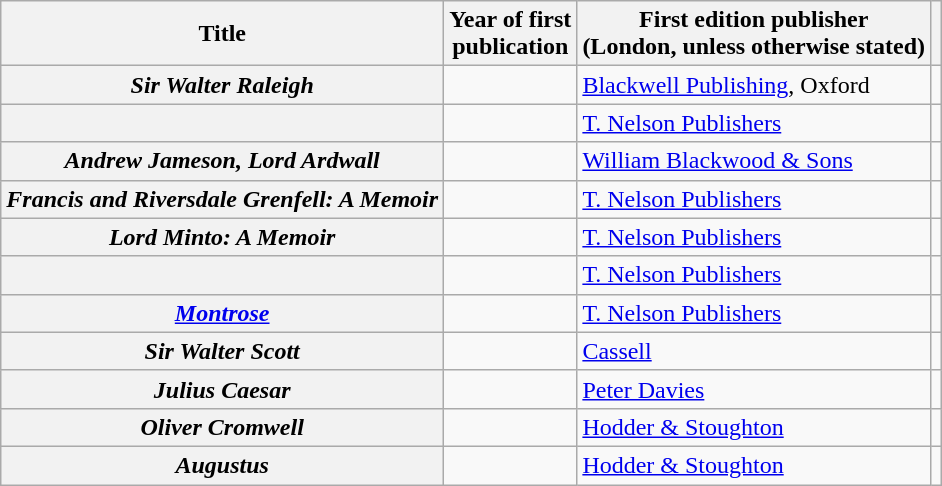<table class="wikitable plainrowheaders sortable" style="margin-right: 0;">
<tr>
<th scope="col">Title</th>
<th scope="col">Year of first<br>publication</th>
<th scope="col">First edition publisher<br>(London, unless otherwise stated)</th>
<th scope="col" class="unsortable"></th>
</tr>
<tr>
<th scope="row"><em>Sir Walter Raleigh</em></th>
<td></td>
<td><a href='#'>Blackwell Publishing</a>, Oxford</td>
<td style="text-align: center;"></td>
</tr>
<tr>
<th scope="row"></th>
<td></td>
<td><a href='#'>T. Nelson Publishers</a></td>
<td style="text-align: center;"></td>
</tr>
<tr>
<th scope="row"><em>Andrew Jameson, Lord Ardwall</em></th>
<td></td>
<td><a href='#'>William Blackwood & Sons</a></td>
<td style="text-align: center;"></td>
</tr>
<tr>
<th scope="row"><em>Francis and Riversdale Grenfell: A Memoir</em></th>
<td></td>
<td><a href='#'>T. Nelson Publishers</a></td>
<td style="text-align: center;"></td>
</tr>
<tr>
<th scope="row"><em>Lord Minto: A Memoir</em></th>
<td></td>
<td><a href='#'>T. Nelson Publishers</a></td>
<td style="text-align: center;"></td>
</tr>
<tr>
<th scope="row"></th>
<td></td>
<td><a href='#'>T. Nelson Publishers</a></td>
<td style="text-align: center;"></td>
</tr>
<tr>
<th scope="row"><em><a href='#'>Montrose</a></em></th>
<td></td>
<td><a href='#'>T. Nelson Publishers</a></td>
<td style="text-align: center;"></td>
</tr>
<tr>
<th scope="row"><em>Sir Walter Scott</em></th>
<td></td>
<td><a href='#'>Cassell</a></td>
<td style="text-align: center;"></td>
</tr>
<tr>
<th scope="row"><em>Julius Caesar</em></th>
<td></td>
<td><a href='#'>Peter Davies</a></td>
<td style="text-align: center;"></td>
</tr>
<tr>
<th scope="row"><em>Oliver Cromwell</em></th>
<td></td>
<td><a href='#'>Hodder & Stoughton</a></td>
<td style="text-align: center;"></td>
</tr>
<tr>
<th scope="row"><em>Augustus</em></th>
<td></td>
<td><a href='#'>Hodder & Stoughton</a></td>
<td style="text-align: center;"></td>
</tr>
</table>
